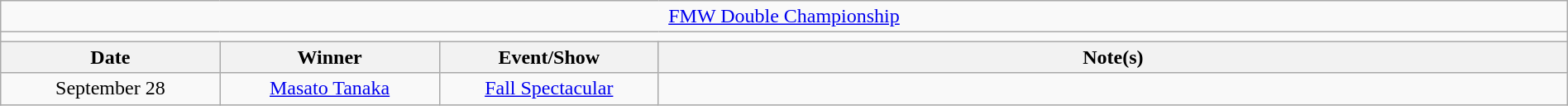<table class="wikitable" style="text-align:center; width:100%;">
<tr>
<td colspan="5"><a href='#'>FMW Double Championship</a></td>
</tr>
<tr>
<td colspan="5"><strong></strong></td>
</tr>
<tr>
<th width="14%">Date</th>
<th width="14%">Winner</th>
<th width="14%">Event/Show</th>
<th width="58%">Note(s)</th>
</tr>
<tr>
<td>September 28</td>
<td><a href='#'>Masato Tanaka</a></td>
<td><a href='#'>Fall Spectacular</a></td>
<td align="left"></td>
</tr>
</table>
